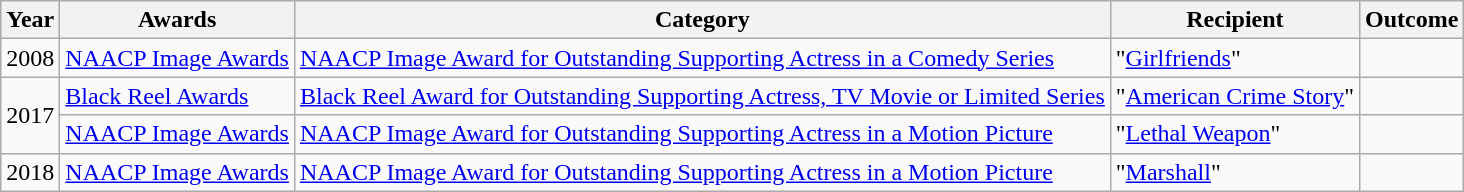<table class="wikitable sortable">
<tr>
<th>Year</th>
<th>Awards</th>
<th>Category</th>
<th>Recipient</th>
<th>Outcome</th>
</tr>
<tr>
<td>2008</td>
<td><a href='#'>NAACP Image Awards</a></td>
<td><a href='#'>NAACP Image Award for Outstanding Supporting Actress in a Comedy Series</a></td>
<td>"<a href='#'>Girlfriends</a>"</td>
<td></td>
</tr>
<tr>
<td rowspan=2>2017</td>
<td><a href='#'>Black Reel Awards</a></td>
<td><a href='#'>Black Reel Award for Outstanding Supporting Actress, TV Movie or Limited Series</a></td>
<td>"<a href='#'>American Crime Story</a>"</td>
<td></td>
</tr>
<tr>
<td><a href='#'>NAACP Image Awards</a></td>
<td><a href='#'>NAACP Image Award for Outstanding Supporting Actress in a Motion Picture</a></td>
<td>"<a href='#'>Lethal Weapon</a>"</td>
<td></td>
</tr>
<tr>
<td>2018</td>
<td><a href='#'>NAACP Image Awards</a></td>
<td><a href='#'>NAACP Image Award for Outstanding Supporting Actress in a Motion Picture</a></td>
<td>"<a href='#'>Marshall</a>"</td>
<td></td>
</tr>
</table>
